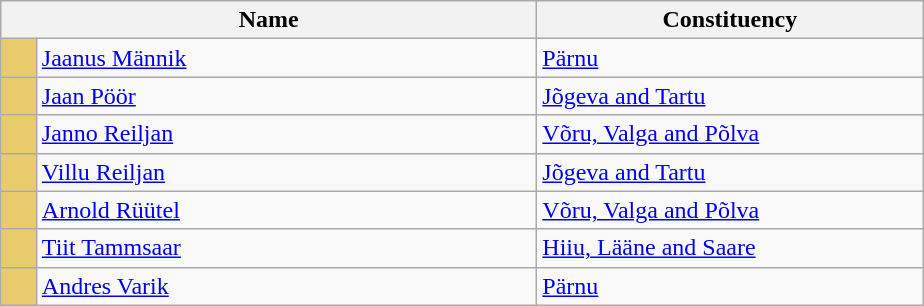<table class="wikitable collapsible collapsed">
<tr>
<th colspan=2 width=350>Name</th>
<th width=250>Constituency</th>
</tr>
<tr>
<td style="background-color:#e8cc6b"></td>
<td><a href='#'>Jaanus Männik</a></td>
<td><a href='#'>Pärnu</a></td>
</tr>
<tr>
<td style="background-color:#e8cc6b"></td>
<td><a href='#'>Jaan Pöör</a></td>
<td><a href='#'>Jõgeva and Tartu</a></td>
</tr>
<tr>
<td style="background-color:#e8cc6b"></td>
<td><a href='#'>Janno Reiljan</a></td>
<td><a href='#'>Võru, Valga and Põlva</a></td>
</tr>
<tr>
<td style="background-color:#e8cc6b"></td>
<td><a href='#'>Villu Reiljan</a></td>
<td><a href='#'>Jõgeva and Tartu</a></td>
</tr>
<tr>
<td style="background-color:#e8cc6b"></td>
<td><a href='#'>Arnold Rüütel</a></td>
<td><a href='#'>Võru, Valga and Põlva</a></td>
</tr>
<tr>
<td style="background-color:#e8cc6b"></td>
<td><a href='#'>Tiit Tammsaar</a></td>
<td><a href='#'>Hiiu, Lääne and Saare</a></td>
</tr>
<tr>
<td style="background-color:#e8cc6b"></td>
<td><a href='#'>Andres Varik</a></td>
<td><a href='#'>Pärnu</a></td>
</tr>
</table>
